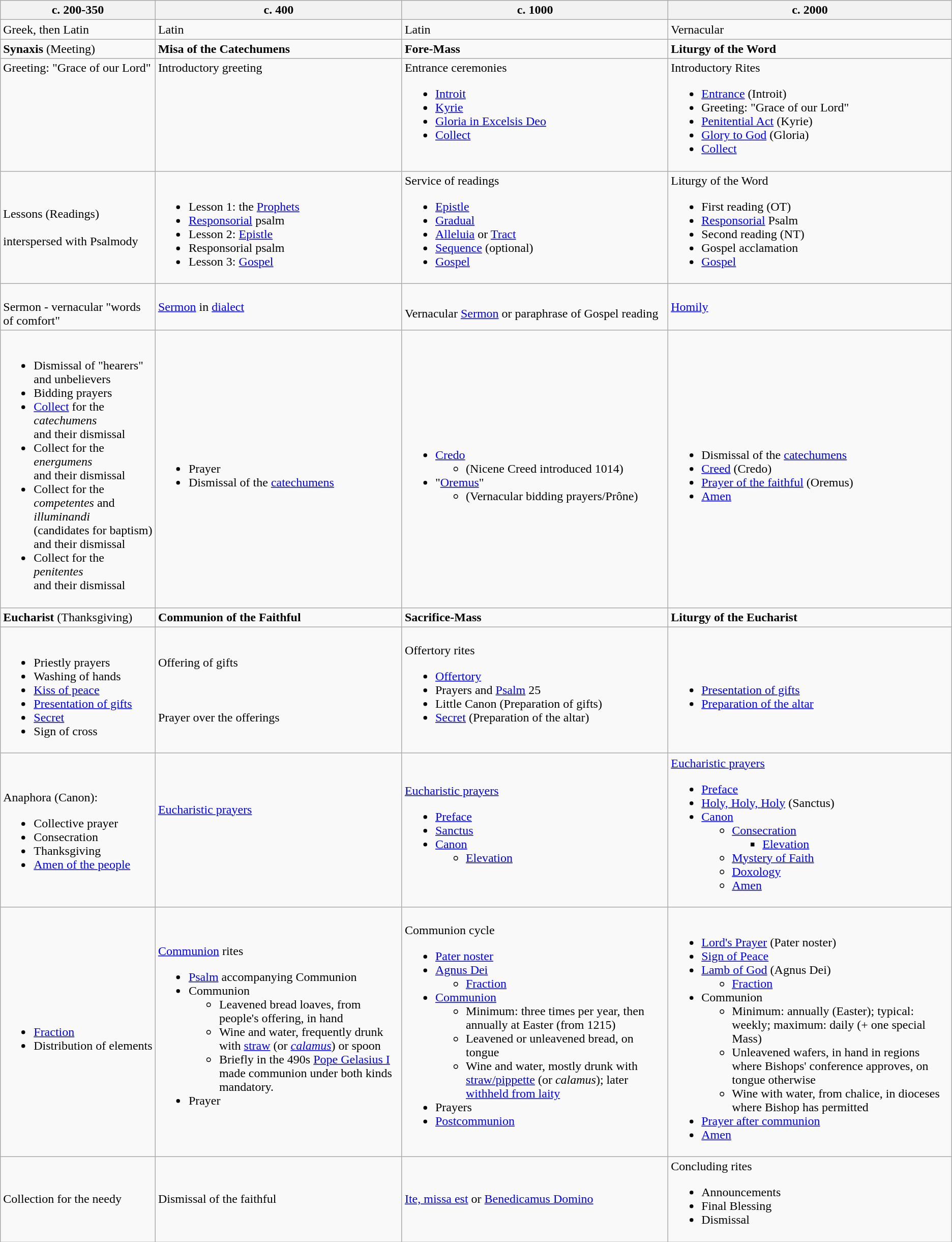<table class="wikitable">
<tr valign=top>
<th>c. 200-350 </th>
<th>c. 400 </th>
<th>c. 1000 </th>
<th>c. 2000 </th>
</tr>
<tr>
<td>Greek, then Latin</td>
<td>Latin</td>
<td>Latin</td>
<td>Vernacular</td>
</tr>
<tr>
<td><strong>Synaxis</strong> (Meeting)</td>
<td><strong>Misa of the Catechumens</strong></td>
<td><strong>Fore-Mass</strong></td>
<td><strong>Liturgy of the Word</strong></td>
</tr>
<tr valign=top>
<td>Greeting: "Grace of our Lord"</td>
<td>Introductory greeting</td>
<td>Entrance ceremonies<br><ul><li><a href='#'>Introit</a></li><li><a href='#'>Kyrie</a></li><li><a href='#'>Gloria in Excelsis Deo</a></li><li><a href='#'>Collect</a></li></ul></td>
<td>Introductory Rites<br><ul><li><a href='#'>Entrance</a>  (Introit)</li><li>Greeting: "Grace of our Lord"</li><li><a href='#'>Penitential Act</a> (Kyrie)</li><li><a href='#'>Glory to God</a> (Gloria)</li><li><a href='#'>Collect</a></li></ul></td>
</tr>
<tr>
<td>Lessons (Readings)<br><br>interspersed with Psalmody</td>
<td><br><ul><li>Lesson 1: the <a href='#'>Prophets</a></li><li><a href='#'>Responsorial</a> psalm</li><li>Lesson 2: <a href='#'>Epistle</a></li><li>Responsorial psalm</li><li>Lesson 3: <a href='#'>Gospel</a></li></ul></td>
<td>Service of readings<br><ul><li><a href='#'>Epistle</a></li><li><a href='#'>Gradual</a></li><li><a href='#'>Alleluia</a> or <a href='#'>Tract</a></li><li><a href='#'>Sequence</a> (optional)</li><li><a href='#'>Gospel</a></li></ul></td>
<td>Liturgy of the Word<br><ul><li>First reading (OT)</li><li><a href='#'>Responsorial</a> Psalm</li><li>Second reading (NT)</li><li>Gospel acclamation</li><li><a href='#'>Gospel</a></li></ul></td>
</tr>
<tr>
<td><br>Sermon - vernacular "words of comfort"</td>
<td><a href='#'>Sermon</a> in <a href='#'>dialect</a></td>
<td><br>Vernacular <a href='#'>Sermon</a> or paraphrase of Gospel reading</td>
<td><a href='#'>Homily</a></td>
</tr>
<tr>
<td><br><ul><li>Dismissal of "hearers" and unbelievers</li><li>Bidding prayers</li><li><a href='#'>Collect</a> for the <em>catechumens</em><br> and their dismissal</li><li>Collect for the <em>energumens</em><br> and their dismissal</li><li>Collect for the <em>competentes</em> and <em>illuminandi</em><br>(candidates for baptism)<br> and their dismissal</li><li>Collect for the <em>penitentes</em><br> and their dismissal</li></ul></td>
<td><br><ul><li>Prayer</li><li>Dismissal of the <a href='#'>catechumens</a></li></ul></td>
<td><br><ul><li><a href='#'>Credo</a><ul><li>(Nicene Creed introduced 1014)</li></ul></li><li>"<a href='#'>Oremus</a>"<ul><li>(Vernacular bidding prayers/Prône)</li></ul></li></ul></td>
<td><br><ul><li>Dismissal of the <a href='#'>catechumens</a></li><li><a href='#'>Creed</a>  (Credo)</li><li><a href='#'>Prayer of the faithful</a> (Oremus)</li><li><a href='#'>Amen</a></li></ul></td>
</tr>
<tr>
<td><strong>Eucharist</strong> (Thanksgiving)</td>
<td><strong>Communion of the Faithful</strong></td>
<td><strong>Sacrifice-Mass</strong></td>
<td><strong>Liturgy of the Eucharist</strong></td>
</tr>
<tr>
<td><br><ul><li>Priestly prayers</li><li>Washing of hands</li><li><a href='#'>Kiss of peace</a></li><li><a href='#'>Presentation of gifts</a></li><li><a href='#'>Secret</a></li><li>Sign of cross</li></ul></td>
<td>Offering of gifts<br><br><br><br>Prayer over the offerings</td>
<td>Offertory rites<br><ul><li><a href='#'>Offertory</a></li><li>Prayers and <a href='#'>Psalm</a> 25</li><li>Little Canon (Preparation of gifts)</li><li><a href='#'>Secret</a> (Preparation of the altar)</li></ul></td>
<td><br><ul><li><a href='#'>Presentation of gifts</a></li><li><a href='#'>Preparation of the altar</a></li></ul></td>
</tr>
<tr>
<td><br>Anaphora (Canon):<ul><li>Collective prayer</li><li>Consecration</li><li>Thanksgiving</li><li><a href='#'>Amen of the people</a></li></ul></td>
<td><a href='#'>Eucharistic prayers</a><br><br><br><br></td>
<td><a href='#'>Eucharistic prayers</a><br><ul><li><a href='#'>Preface</a></li><li><a href='#'>Sanctus</a></li><li><a href='#'>Canon</a><ul><li><a href='#'>Elevation</a></li></ul></li></ul></td>
<td><a href='#'>Eucharistic prayers</a><br><ul><li><a href='#'>Preface</a></li><li><a href='#'>Holy, Holy, Holy</a> (Sanctus)</li><li><a href='#'>Canon</a><ul><li><a href='#'>Consecration</a><ul><li><a href='#'>Elevation</a></li></ul></li><li><a href='#'>Mystery of Faith</a></li><li><a href='#'>Doxology</a></li><li><a href='#'>Amen</a></li></ul></li></ul></td>
</tr>
<tr>
<td><br><ul><li><a href='#'>Fraction</a></li><li>Distribution of elements</li></ul></td>
<td><a href='#'>Communion</a> rites<br><ul><li><a href='#'>Psalm</a> accompanying Communion</li><li>Communion<ul><li>Leavened bread loaves, from people's offering, in hand</li><li>Wine and water, frequently drunk with <a href='#'>straw</a> (or <em><a href='#'>calamus</a></em>) or spoon</li><li>Briefly in the 490s <a href='#'>Pope Gelasius I</a> made communion under both kinds mandatory.</li></ul></li><li>Prayer</li></ul></td>
<td>Communion cycle<br><ul><li><a href='#'>Pater noster</a></li><li><a href='#'>Agnus Dei</a><ul><li><a href='#'>Fraction</a></li></ul></li><li><a href='#'>Communion</a><ul><li>Minimum: three times per year, then annually at Easter (from 1215)</li><li>Leavened or unleavened bread, on tongue</li><li>Wine and water, mostly drunk with <a href='#'>straw/pippette</a> (or <em>calamus</em>); later <a href='#'>withheld from laity</a></li></ul></li><li>Prayers</li><li><a href='#'>Postcommunion</a></li></ul></td>
<td><br><ul><li><a href='#'>Lord's Prayer</a> (Pater noster)</li><li><a href='#'>Sign of Peace</a></li><li><a href='#'>Lamb of God</a> (Agnus Dei)<ul><li><a href='#'>Fraction</a></li></ul></li><li>Communion<ul><li>Minimum: annually (Easter); typical: weekly; maximum: daily (+ one special Mass)</li><li>Unleavened wafers, in hand in regions where Bishops' conference approves, on tongue otherwise</li><li>Wine with water, from chalice, in dioceses where Bishop has permitted</li></ul></li><li><a href='#'>Prayer after communion</a></li><li><a href='#'>Amen</a></li></ul></td>
</tr>
<tr>
<td>Collection for the needy</td>
<td>Dismissal of the faithful</td>
<td><a href='#'>Ite, missa est</a> or <a href='#'>Benedicamus Domino</a></td>
<td>Concluding rites<br><ul><li>Announcements</li><li>Final Blessing</li><li>Dismissal</li></ul></td>
</tr>
</table>
